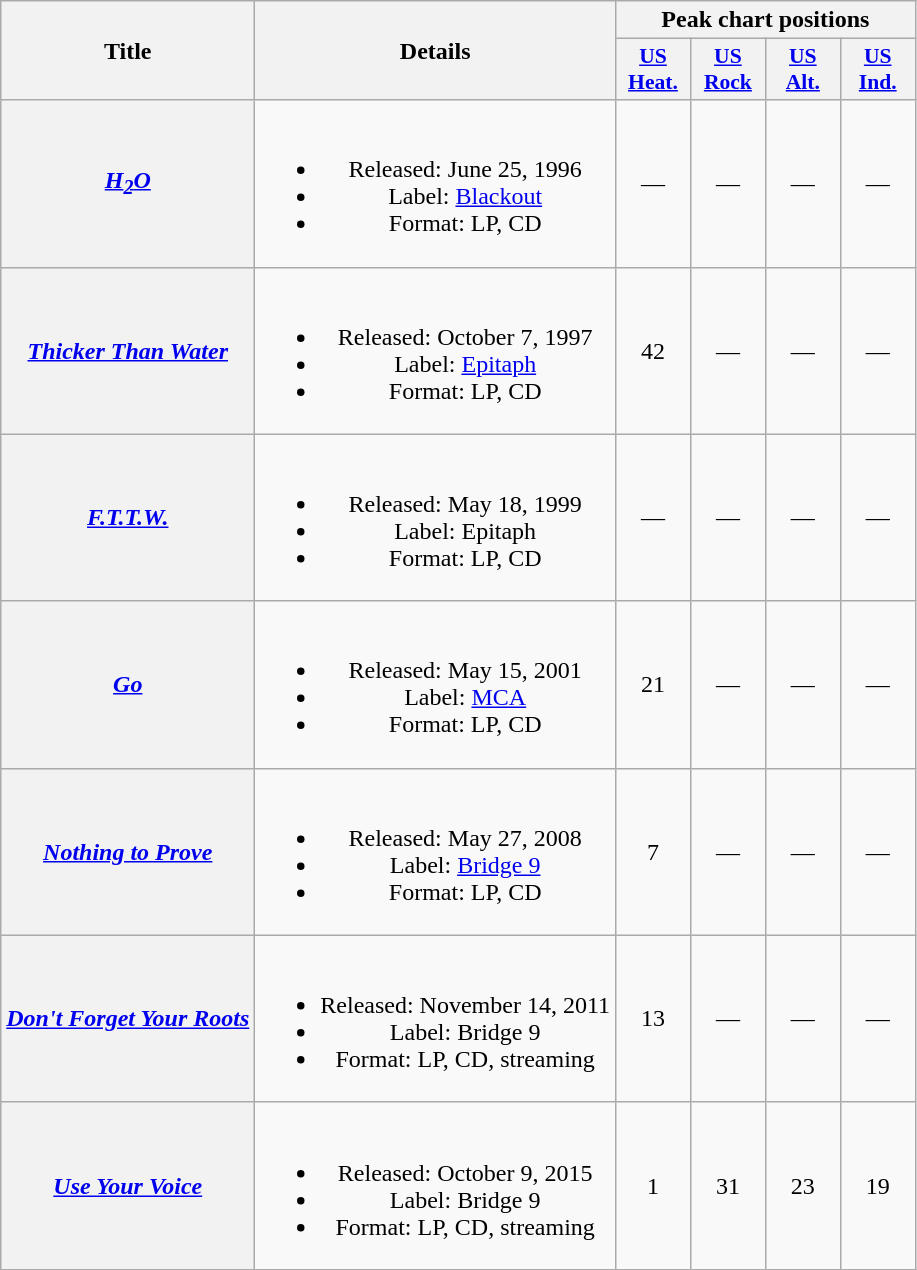<table class="wikitable plainrowheaders" style="text-align:center;">
<tr>
<th rowspan="2">Title</th>
<th rowspan="2">Details</th>
<th colspan="4">Peak chart positions</th>
</tr>
<tr>
<th scope="col" style="width:3em;font-size:90%;"><a href='#'>US<br>Heat.</a><br></th>
<th scope="col" style="width:3em;font-size:90%;"><a href='#'>US<br>Rock</a><br></th>
<th scope="col" style="width:3em;font-size:90%;"><a href='#'>US<br>Alt.</a><br></th>
<th scope="col" style="width:3em;font-size:90%;"><a href='#'>US<br>Ind.</a><br></th>
</tr>
<tr>
<th scope="row"><em><a href='#'>H<sub>2</sub>O</a></em></th>
<td><br><ul><li>Released: June 25, 1996</li><li>Label: <a href='#'>Blackout</a></li><li>Format: LP, CD</li></ul></td>
<td>—</td>
<td>—</td>
<td>—</td>
<td>—</td>
</tr>
<tr>
<th scope="row"><em><a href='#'>Thicker Than Water</a></em></th>
<td><br><ul><li>Released: October 7, 1997</li><li>Label: <a href='#'>Epitaph</a></li><li>Format: LP, CD</li></ul></td>
<td>42</td>
<td>—</td>
<td>—</td>
<td>—</td>
</tr>
<tr>
<th scope="row"><em><a href='#'>F.T.T.W.</a></em></th>
<td><br><ul><li>Released: May 18, 1999</li><li>Label: Epitaph</li><li>Format: LP, CD</li></ul></td>
<td>—</td>
<td>—</td>
<td>—</td>
<td>—</td>
</tr>
<tr>
<th scope="row"><em><a href='#'>Go</a></em></th>
<td><br><ul><li>Released: May 15, 2001</li><li>Label: <a href='#'>MCA</a></li><li>Format: LP, CD</li></ul></td>
<td>21</td>
<td>—</td>
<td>—</td>
<td>—</td>
</tr>
<tr>
<th scope="row"><em><a href='#'>Nothing to Prove</a></em></th>
<td><br><ul><li>Released: May 27, 2008</li><li>Label: <a href='#'>Bridge 9</a></li><li>Format: LP, CD</li></ul></td>
<td>7</td>
<td>—</td>
<td>—</td>
<td>—</td>
</tr>
<tr>
<th scope="row"><em><a href='#'>Don't Forget Your Roots</a></em></th>
<td><br><ul><li>Released: November 14, 2011</li><li>Label: Bridge 9</li><li>Format: LP, CD, streaming</li></ul></td>
<td>13</td>
<td>—</td>
<td>—</td>
<td>—</td>
</tr>
<tr>
<th scope="row"><em><a href='#'>Use Your Voice</a></em></th>
<td><br><ul><li>Released: October 9, 2015</li><li>Label: Bridge 9</li><li>Format: LP, CD, streaming</li></ul></td>
<td>1</td>
<td>31</td>
<td>23</td>
<td>19</td>
</tr>
</table>
